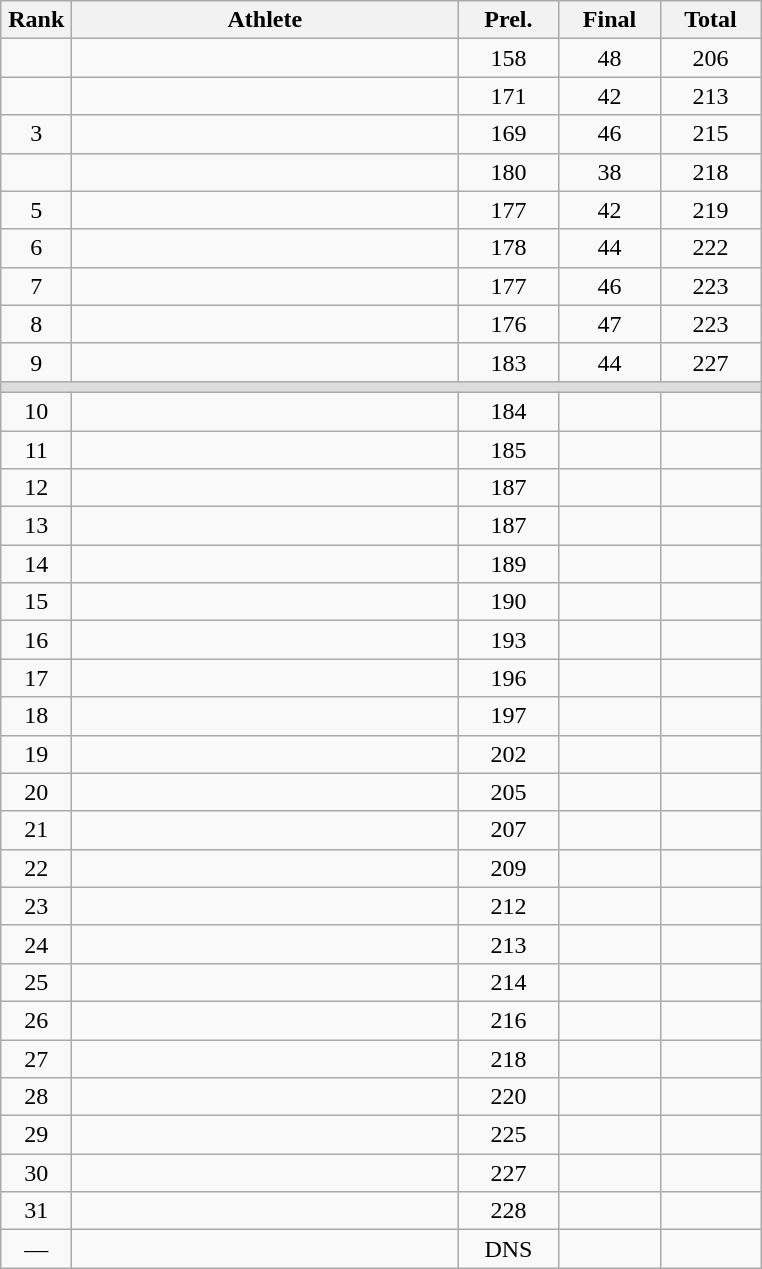<table class=wikitable style="text-align:center">
<tr>
<th width=40>Rank</th>
<th width=250>Athlete</th>
<th width=60>Prel.</th>
<th width=60>Final</th>
<th width=60>Total</th>
</tr>
<tr>
<td></td>
<td align=left></td>
<td>158</td>
<td>48</td>
<td>206</td>
</tr>
<tr>
<td></td>
<td align=left></td>
<td>171</td>
<td>42</td>
<td>213</td>
</tr>
<tr>
<td>3</td>
<td align=left></td>
<td>169</td>
<td>46</td>
<td>215</td>
</tr>
<tr>
<td></td>
<td align=left></td>
<td>180</td>
<td>38</td>
<td>218</td>
</tr>
<tr>
<td>5</td>
<td align=left></td>
<td>177</td>
<td>42</td>
<td>219</td>
</tr>
<tr>
<td>6</td>
<td align=left></td>
<td>178</td>
<td>44</td>
<td>222</td>
</tr>
<tr>
<td>7</td>
<td align=left></td>
<td>177</td>
<td>46</td>
<td>223</td>
</tr>
<tr>
<td>8</td>
<td align=left></td>
<td>176</td>
<td>47</td>
<td>223</td>
</tr>
<tr>
<td>9</td>
<td align=left></td>
<td>183</td>
<td>44</td>
<td>227</td>
</tr>
<tr bgcolor=#DDDDDD>
<td colspan=5></td>
</tr>
<tr>
<td>10</td>
<td align=left></td>
<td>184</td>
<td></td>
<td></td>
</tr>
<tr>
<td>11</td>
<td align=left></td>
<td>185</td>
<td></td>
<td></td>
</tr>
<tr>
<td>12</td>
<td align=left></td>
<td>187</td>
<td></td>
<td></td>
</tr>
<tr>
<td>13</td>
<td align=left></td>
<td>187</td>
<td></td>
<td></td>
</tr>
<tr>
<td>14</td>
<td align=left></td>
<td>189</td>
<td></td>
<td></td>
</tr>
<tr>
<td>15</td>
<td align=left></td>
<td>190</td>
<td></td>
<td></td>
</tr>
<tr>
<td>16</td>
<td align=left></td>
<td>193</td>
<td></td>
<td></td>
</tr>
<tr>
<td>17</td>
<td align=left></td>
<td>196</td>
<td></td>
<td></td>
</tr>
<tr>
<td>18</td>
<td align=left></td>
<td>197</td>
<td></td>
<td></td>
</tr>
<tr>
<td>19</td>
<td align=left></td>
<td>202</td>
<td></td>
<td></td>
</tr>
<tr>
<td>20</td>
<td align=left></td>
<td>205</td>
<td></td>
<td></td>
</tr>
<tr>
<td>21</td>
<td align=left></td>
<td>207</td>
<td></td>
<td></td>
</tr>
<tr>
<td>22</td>
<td align=left></td>
<td>209</td>
<td></td>
<td></td>
</tr>
<tr>
<td>23</td>
<td align=left></td>
<td>212</td>
<td></td>
<td></td>
</tr>
<tr>
<td>24</td>
<td align=left></td>
<td>213</td>
<td></td>
<td></td>
</tr>
<tr>
<td>25</td>
<td align=left></td>
<td>214</td>
<td></td>
<td></td>
</tr>
<tr>
<td>26</td>
<td align=left></td>
<td>216</td>
<td></td>
<td></td>
</tr>
<tr>
<td>27</td>
<td align=left></td>
<td>218</td>
<td></td>
<td></td>
</tr>
<tr>
<td>28</td>
<td align=left></td>
<td>220</td>
<td></td>
<td></td>
</tr>
<tr>
<td>29</td>
<td align=left></td>
<td>225</td>
<td></td>
<td></td>
</tr>
<tr>
<td>30</td>
<td align=left></td>
<td>227</td>
<td></td>
<td></td>
</tr>
<tr>
<td>31</td>
<td align=left></td>
<td>228</td>
<td></td>
<td></td>
</tr>
<tr>
<td>—</td>
<td align=left></td>
<td>DNS</td>
<td></td>
<td></td>
</tr>
</table>
